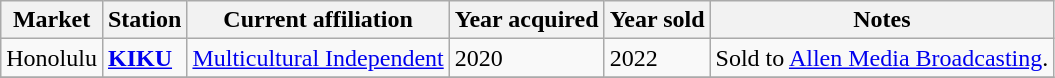<table class="wikitable">
<tr>
<th>Market</th>
<th>Station</th>
<th>Current affiliation</th>
<th>Year acquired</th>
<th>Year sold</th>
<th>Notes</th>
</tr>
<tr>
<td>Honolulu</td>
<td><strong><a href='#'>KIKU</a></strong></td>
<td><a href='#'>Multicultural Independent</a></td>
<td>2020</td>
<td>2022</td>
<td>Sold to <a href='#'>Allen Media Broadcasting</a>.</td>
</tr>
<tr>
</tr>
</table>
